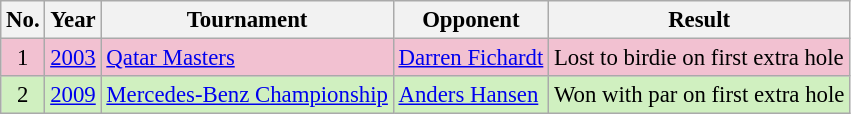<table class="wikitable" style="font-size:95%;">
<tr>
<th>No.</th>
<th>Year</th>
<th>Tournament</th>
<th>Opponent</th>
<th>Result</th>
</tr>
<tr style="background:#F2C1D1;">
<td align=center>1</td>
<td><a href='#'>2003</a></td>
<td><a href='#'>Qatar Masters</a></td>
<td> <a href='#'>Darren Fichardt</a></td>
<td>Lost to birdie on first extra hole</td>
</tr>
<tr style="background:#D0F0C0;">
<td align=center>2</td>
<td><a href='#'>2009</a></td>
<td><a href='#'>Mercedes-Benz Championship</a></td>
<td> <a href='#'>Anders Hansen</a></td>
<td>Won with par on first extra hole</td>
</tr>
</table>
